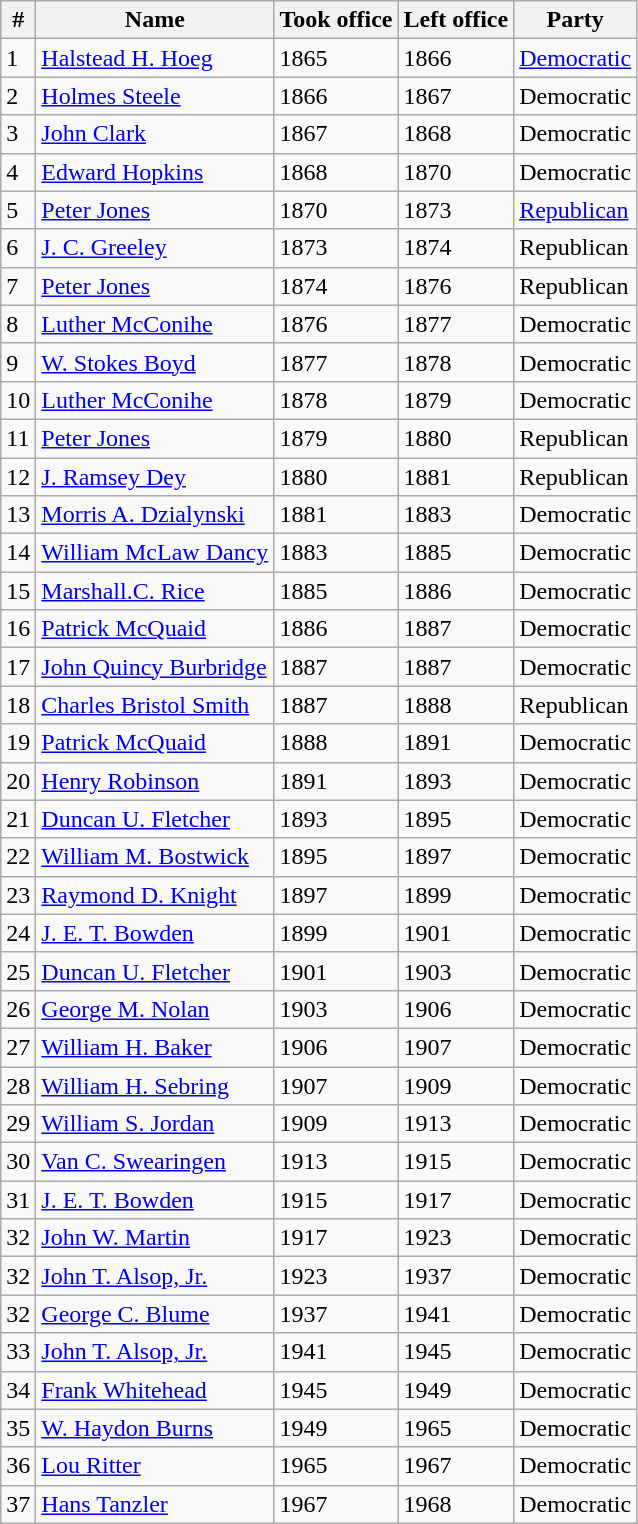<table class = "wikitable">
<tr>
<th>#</th>
<th>Name</th>
<th>Took office</th>
<th>Left office</th>
<th>Party</th>
</tr>
<tr>
<td>1</td>
<td><a href='#'>Halstead H. Hoeg</a></td>
<td>1865</td>
<td>1866</td>
<td><a href='#'>Democratic</a></td>
</tr>
<tr>
<td>2</td>
<td><a href='#'>Holmes Steele</a></td>
<td>1866</td>
<td>1867</td>
<td>Democratic</td>
</tr>
<tr>
<td>3</td>
<td><a href='#'>John Clark</a></td>
<td>1867</td>
<td>1868</td>
<td>Democratic</td>
</tr>
<tr>
<td>4</td>
<td><a href='#'>Edward Hopkins</a></td>
<td>1868</td>
<td>1870</td>
<td>Democratic</td>
</tr>
<tr>
<td>5</td>
<td><a href='#'>Peter Jones</a></td>
<td>1870</td>
<td>1873</td>
<td><a href='#'>Republican</a></td>
</tr>
<tr>
<td>6</td>
<td><a href='#'>J. C. Greeley</a></td>
<td>1873</td>
<td>1874</td>
<td>Republican</td>
</tr>
<tr>
<td>7</td>
<td><a href='#'>Peter Jones</a></td>
<td>1874</td>
<td>1876</td>
<td>Republican</td>
</tr>
<tr>
<td>8</td>
<td><a href='#'>Luther McConihe</a></td>
<td>1876</td>
<td>1877</td>
<td>Democratic</td>
</tr>
<tr>
<td>9</td>
<td><a href='#'>W. Stokes Boyd</a></td>
<td>1877</td>
<td>1878</td>
<td>Democratic</td>
</tr>
<tr>
<td>10</td>
<td><a href='#'>Luther McConihe</a></td>
<td>1878</td>
<td>1879</td>
<td>Democratic</td>
</tr>
<tr>
<td>11</td>
<td><a href='#'>Peter Jones</a></td>
<td>1879</td>
<td>1880</td>
<td>Republican</td>
</tr>
<tr>
<td>12</td>
<td><a href='#'>J. Ramsey Dey</a></td>
<td>1880</td>
<td>1881</td>
<td>Republican</td>
</tr>
<tr>
<td>13</td>
<td><a href='#'>Morris A. Dzialynski</a></td>
<td>1881</td>
<td>1883</td>
<td>Democratic</td>
</tr>
<tr>
<td>14</td>
<td><a href='#'>William McLaw Dancy</a></td>
<td>1883</td>
<td>1885</td>
<td>Democratic</td>
</tr>
<tr>
<td>15</td>
<td><a href='#'>Marshall.C. Rice</a></td>
<td>1885</td>
<td>1886</td>
<td>Democratic</td>
</tr>
<tr>
<td>16</td>
<td><a href='#'>Patrick McQuaid</a></td>
<td>1886</td>
<td>1887</td>
<td>Democratic</td>
</tr>
<tr>
<td>17</td>
<td><a href='#'>John Quincy Burbridge</a></td>
<td>1887</td>
<td>1887</td>
<td>Democratic</td>
</tr>
<tr>
<td>18</td>
<td><a href='#'>Charles Bristol Smith</a></td>
<td>1887</td>
<td>1888</td>
<td>Republican</td>
</tr>
<tr>
<td>19</td>
<td><a href='#'>Patrick McQuaid</a></td>
<td>1888</td>
<td>1891</td>
<td>Democratic</td>
</tr>
<tr>
<td>20</td>
<td><a href='#'>Henry Robinson</a></td>
<td>1891</td>
<td>1893</td>
<td>Democratic</td>
</tr>
<tr>
<td>21</td>
<td><a href='#'>Duncan U. Fletcher</a></td>
<td>1893</td>
<td>1895</td>
<td>Democratic</td>
</tr>
<tr>
<td>22</td>
<td><a href='#'>William M. Bostwick</a></td>
<td>1895</td>
<td>1897</td>
<td>Democratic</td>
</tr>
<tr>
<td>23</td>
<td><a href='#'>Raymond D. Knight</a></td>
<td>1897</td>
<td>1899</td>
<td>Democratic</td>
</tr>
<tr>
<td>24</td>
<td><a href='#'>J. E. T. Bowden</a></td>
<td>1899</td>
<td>1901</td>
<td>Democratic</td>
</tr>
<tr>
<td>25</td>
<td><a href='#'>Duncan U. Fletcher</a></td>
<td>1901</td>
<td>1903</td>
<td>Democratic</td>
</tr>
<tr>
<td>26</td>
<td><a href='#'>George M. Nolan</a></td>
<td>1903</td>
<td>1906</td>
<td>Democratic</td>
</tr>
<tr>
<td>27</td>
<td><a href='#'>William H. Baker</a></td>
<td>1906</td>
<td>1907</td>
<td>Democratic</td>
</tr>
<tr>
<td>28</td>
<td><a href='#'>William H. Sebring</a></td>
<td>1907</td>
<td>1909</td>
<td>Democratic</td>
</tr>
<tr>
<td>29</td>
<td><a href='#'>William S. Jordan</a></td>
<td>1909</td>
<td>1913</td>
<td>Democratic</td>
</tr>
<tr>
<td>30</td>
<td><a href='#'>Van C. Swearingen</a></td>
<td>1913</td>
<td>1915</td>
<td>Democratic</td>
</tr>
<tr>
<td>31</td>
<td><a href='#'>J. E. T. Bowden</a></td>
<td>1915</td>
<td>1917</td>
<td>Democratic</td>
</tr>
<tr>
<td>32</td>
<td><a href='#'>John W. Martin</a></td>
<td>1917</td>
<td>1923</td>
<td>Democratic</td>
</tr>
<tr>
<td>32</td>
<td><a href='#'>John T. Alsop, Jr.</a></td>
<td>1923</td>
<td>1937</td>
<td>Democratic</td>
</tr>
<tr>
<td>32</td>
<td><a href='#'>George C. Blume</a></td>
<td>1937</td>
<td>1941</td>
<td>Democratic</td>
</tr>
<tr>
<td>33</td>
<td><a href='#'>John T. Alsop, Jr.</a></td>
<td>1941</td>
<td>1945</td>
<td>Democratic</td>
</tr>
<tr>
<td>34</td>
<td><a href='#'>Frank Whitehead</a></td>
<td>1945</td>
<td>1949</td>
<td>Democratic</td>
</tr>
<tr>
<td>35</td>
<td><a href='#'>W. Haydon Burns</a></td>
<td>1949</td>
<td>1965</td>
<td>Democratic</td>
</tr>
<tr>
<td>36</td>
<td><a href='#'>Lou Ritter</a></td>
<td>1965</td>
<td>1967</td>
<td>Democratic</td>
</tr>
<tr>
<td>37</td>
<td><a href='#'>Hans Tanzler</a></td>
<td>1967</td>
<td>1968</td>
<td>Democratic</td>
</tr>
</table>
